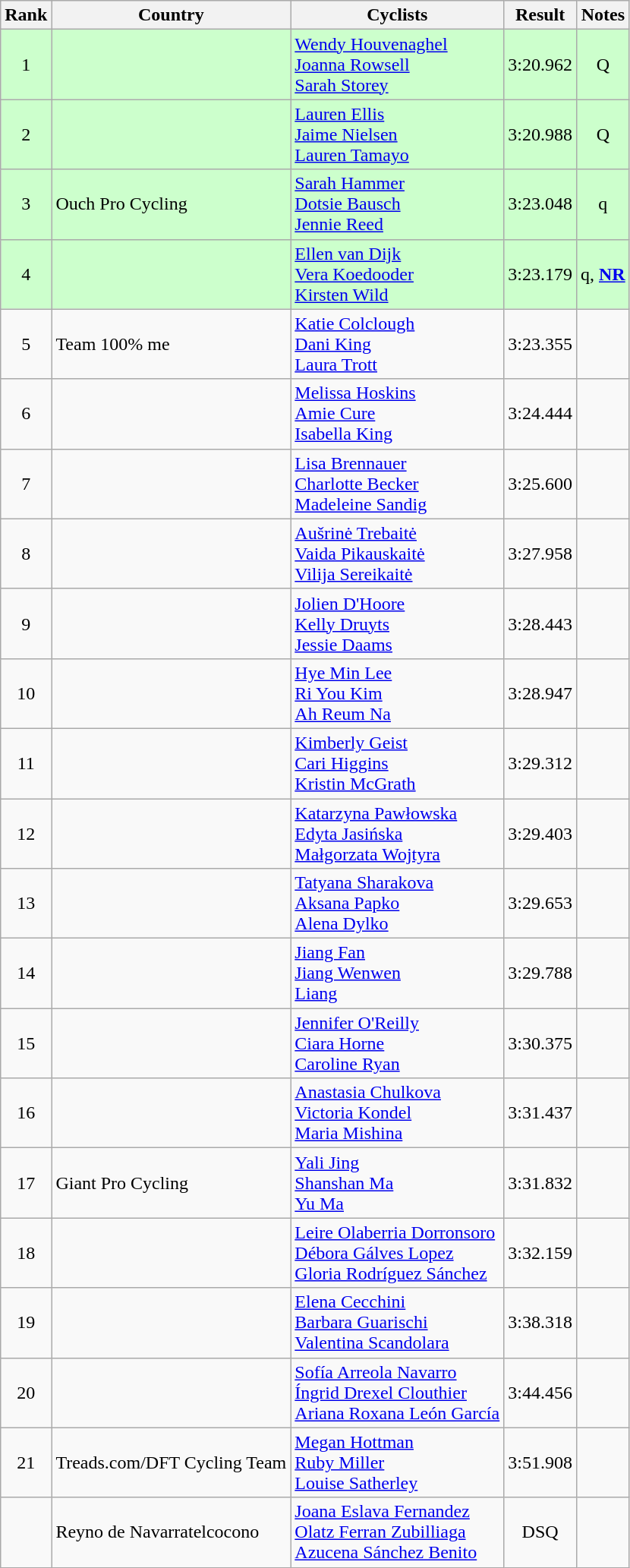<table class="wikitable sortable" style="text-align:center;">
<tr>
<th>Rank</th>
<th>Country</th>
<th class="unsortable">Cyclists</th>
<th>Result</th>
<th class="unsortable">Notes</th>
</tr>
<tr bgcolor=ccffcc>
<td>1</td>
<td align="left"></td>
<td align="left"><a href='#'>Wendy Houvenaghel</a><br><a href='#'>Joanna Rowsell</a><br><a href='#'>Sarah Storey</a></td>
<td>3:20.962</td>
<td>Q</td>
</tr>
<tr bgcolor=ccffcc>
<td>2</td>
<td align="left"></td>
<td align="left"><a href='#'>Lauren Ellis</a><br><a href='#'>Jaime Nielsen</a><br><a href='#'>Lauren Tamayo</a></td>
<td>3:20.988</td>
<td>Q</td>
</tr>
<tr bgcolor=ccffcc>
<td>3</td>
<td align="left">Ouch Pro Cycling</td>
<td align="left"><a href='#'>Sarah Hammer</a><br><a href='#'>Dotsie Bausch</a><br><a href='#'>Jennie Reed</a></td>
<td>3:23.048</td>
<td>q</td>
</tr>
<tr bgcolor=ccffcc>
<td>4</td>
<td align="left"></td>
<td align="left"><a href='#'>Ellen van Dijk</a><br><a href='#'>Vera Koedooder</a><br><a href='#'>Kirsten Wild</a></td>
<td>3:23.179</td>
<td>q, <strong><a href='#'>NR</a></strong></td>
</tr>
<tr>
<td>5</td>
<td align="left">Team 100% me</td>
<td align="left"><a href='#'>Katie Colclough</a><br><a href='#'>Dani King</a><br><a href='#'>Laura Trott</a></td>
<td>3:23.355</td>
<td></td>
</tr>
<tr>
<td>6</td>
<td align="left"></td>
<td align="left"><a href='#'>Melissa Hoskins</a><br><a href='#'>Amie Cure</a><br><a href='#'>Isabella King</a></td>
<td>3:24.444</td>
<td></td>
</tr>
<tr>
<td>7</td>
<td align="left"></td>
<td align="left"><a href='#'>Lisa Brennauer</a><br><a href='#'>Charlotte Becker</a><br><a href='#'>Madeleine Sandig</a></td>
<td>3:25.600</td>
<td></td>
</tr>
<tr>
<td>8</td>
<td align="left"></td>
<td align="left"><a href='#'>Aušrinė Trebaitė</a><br><a href='#'>Vaida Pikauskaitė</a><br><a href='#'>Vilija Sereikaitė</a></td>
<td>3:27.958</td>
<td></td>
</tr>
<tr>
<td>9</td>
<td align="left"></td>
<td align="left"><a href='#'>Jolien D'Hoore</a><br><a href='#'>Kelly Druyts</a><br><a href='#'>Jessie Daams</a></td>
<td>3:28.443</td>
<td></td>
</tr>
<tr>
<td>10</td>
<td align="left"></td>
<td align="left"><a href='#'>Hye Min Lee</a><br><a href='#'>Ri You Kim</a><br><a href='#'>Ah Reum Na</a></td>
<td>3:28.947</td>
<td></td>
</tr>
<tr>
<td>11</td>
<td align="left"></td>
<td align="left"><a href='#'>Kimberly Geist</a><br><a href='#'>Cari Higgins</a><br><a href='#'>Kristin McGrath</a></td>
<td>3:29.312</td>
<td></td>
</tr>
<tr>
<td>12</td>
<td align="left"></td>
<td align="left"><a href='#'>Katarzyna Pawłowska</a><br><a href='#'>Edyta Jasińska</a><br><a href='#'>Małgorzata Wojtyra</a></td>
<td>3:29.403</td>
<td></td>
</tr>
<tr>
<td>13</td>
<td align="left"></td>
<td align="left"><a href='#'>Tatyana Sharakova</a><br><a href='#'>Aksana Papko</a><br><a href='#'>Alena Dylko</a></td>
<td>3:29.653</td>
<td></td>
</tr>
<tr>
<td>14</td>
<td align="left"></td>
<td align="left"><a href='#'>Jiang Fan</a><br><a href='#'>Jiang Wenwen</a><br><a href='#'>Liang</a></td>
<td>3:29.788</td>
<td></td>
</tr>
<tr>
<td>15</td>
<td align="left"></td>
<td align="left"><a href='#'>Jennifer O'Reilly</a><br><a href='#'>Ciara Horne</a><br><a href='#'>Caroline Ryan</a></td>
<td>3:30.375</td>
<td></td>
</tr>
<tr>
<td>16</td>
<td align="left"></td>
<td align="left"><a href='#'>Anastasia Chulkova</a><br><a href='#'>Victoria Kondel</a><br><a href='#'>Maria Mishina</a></td>
<td>3:31.437</td>
<td></td>
</tr>
<tr>
<td>17</td>
<td align="left">Giant Pro Cycling</td>
<td align="left"><a href='#'>Yali Jing</a><br><a href='#'>Shanshan Ma</a><br><a href='#'>Yu Ma</a></td>
<td>3:31.832</td>
</tr>
<tr>
<td>18</td>
<td align="left"></td>
<td align="left"><a href='#'>Leire Olaberria Dorronsoro</a><br><a href='#'>Débora Gálves Lopez</a><br><a href='#'>Gloria Rodríguez Sánchez</a></td>
<td>3:32.159</td>
<td></td>
</tr>
<tr>
<td>19</td>
<td align="left"></td>
<td align="left"><a href='#'>Elena Cecchini</a><br><a href='#'>Barbara Guarischi</a><br><a href='#'>Valentina Scandolara</a></td>
<td>3:38.318</td>
<td></td>
</tr>
<tr>
<td>20</td>
<td align="left"></td>
<td align="left"><a href='#'>Sofía Arreola Navarro</a><br><a href='#'>Íngrid Drexel Clouthier</a><br><a href='#'>Ariana Roxana León García</a></td>
<td>3:44.456</td>
<td></td>
</tr>
<tr>
<td>21</td>
<td align="left">Treads.com/DFT Cycling Team</td>
<td align="left"><a href='#'>Megan Hottman</a><br><a href='#'>Ruby Miller</a><br><a href='#'>Louise Satherley</a></td>
<td>3:51.908</td>
<td></td>
</tr>
<tr>
<td></td>
<td align="left">Reyno de Navarratelcocono</td>
<td align="left"><a href='#'>Joana Eslava Fernandez</a><br><a href='#'>Olatz Ferran Zubilliaga</a><br><a href='#'>Azucena Sánchez Benito</a></td>
<td>DSQ</td>
<td></td>
</tr>
</table>
